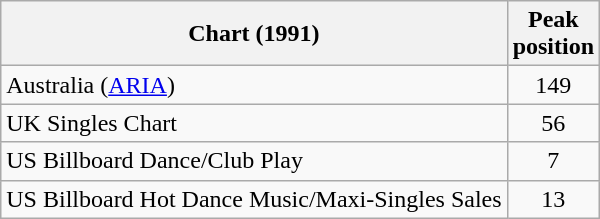<table class="wikitable sortable">
<tr>
<th>Chart (1991)</th>
<th>Peak<br>position</th>
</tr>
<tr>
<td align="left">Australia (<a href='#'>ARIA</a>)</td>
<td style="text-align:center;">149</td>
</tr>
<tr>
<td align="left">UK Singles Chart</td>
<td style="text-align:center;">56</td>
</tr>
<tr>
<td align="left">US Billboard Dance/Club Play</td>
<td style="text-align:center;">7</td>
</tr>
<tr>
<td align="left">US Billboard Hot Dance Music/Maxi-Singles Sales</td>
<td style="text-align:center;">13</td>
</tr>
</table>
